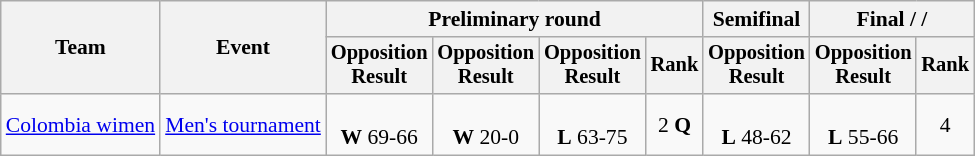<table class=wikitable style=font-size:90%;text-align:center>
<tr>
<th rowspan=2>Team</th>
<th rowspan=2>Event</th>
<th colspan=4>Preliminary round</th>
<th>Semifinal</th>
<th colspan=2>Final /  / </th>
</tr>
<tr style=font-size:95%>
<th>Opposition<br>Result</th>
<th>Opposition<br>Result</th>
<th>Opposition<br>Result</th>
<th>Rank</th>
<th>Opposition<br>Result</th>
<th>Opposition<br>Result</th>
<th>Rank</th>
</tr>
<tr>
<td align=left><a href='#'>Colombia wimen</a></td>
<td align=left><a href='#'>Men's tournament</a></td>
<td><br> <strong>W</strong> 69-66</td>
<td><br> <strong>W</strong> 20-0</td>
<td><br> <strong>L</strong> 63-75</td>
<td>2 <strong>Q</strong></td>
<td><br><strong>L</strong> 48-62</td>
<td><br><strong>L</strong> 55-66</td>
<td>4</td>
</tr>
</table>
